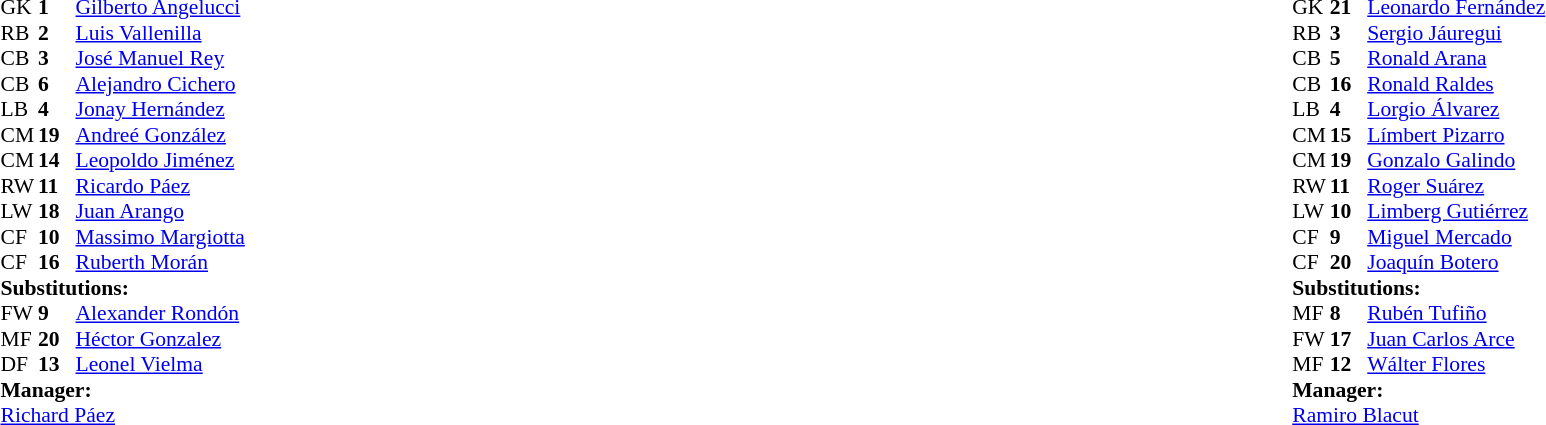<table width="100%">
<tr>
<td valign="top" width="50%"><br><table style="font-size: 90%" cellspacing="0" cellpadding="0">
<tr>
<th width=25></th>
<th width=25></th>
</tr>
<tr>
<td>GK</td>
<td><strong>1</strong></td>
<td><a href='#'>Gilberto Angelucci</a></td>
</tr>
<tr>
<td>RB</td>
<td><strong>2</strong></td>
<td><a href='#'>Luis Vallenilla</a></td>
</tr>
<tr>
<td>CB</td>
<td><strong>3</strong></td>
<td><a href='#'>José Manuel Rey</a></td>
</tr>
<tr>
<td>CB</td>
<td><strong>6</strong></td>
<td><a href='#'>Alejandro Cichero</a></td>
</tr>
<tr>
<td>LB</td>
<td><strong>4</strong></td>
<td><a href='#'>Jonay Hernández</a></td>
</tr>
<tr>
<td>CM</td>
<td><strong>19</strong></td>
<td><a href='#'>Andreé González</a></td>
<td></td>
<td></td>
</tr>
<tr>
<td>CM</td>
<td><strong>14</strong></td>
<td><a href='#'>Leopoldo Jiménez</a></td>
</tr>
<tr>
<td>RW</td>
<td><strong>11</strong></td>
<td><a href='#'>Ricardo Páez</a></td>
</tr>
<tr>
<td>LW</td>
<td><strong>18</strong></td>
<td><a href='#'>Juan Arango</a></td>
</tr>
<tr>
<td>CF</td>
<td><strong>10</strong></td>
<td><a href='#'>Massimo Margiotta</a></td>
<td></td>
<td></td>
</tr>
<tr>
<td>CF</td>
<td><strong>16</strong></td>
<td><a href='#'>Ruberth Morán</a></td>
<td></td>
<td></td>
</tr>
<tr>
<td colspan=3><strong>Substitutions:</strong></td>
</tr>
<tr>
<td>FW</td>
<td><strong>9</strong></td>
<td><a href='#'>Alexander Rondón</a>  </td>
<td></td>
<td></td>
</tr>
<tr>
<td>MF</td>
<td><strong>20</strong></td>
<td><a href='#'>Héctor Gonzalez</a></td>
<td></td>
<td></td>
</tr>
<tr>
<td>DF</td>
<td><strong>13</strong></td>
<td><a href='#'>Leonel Vielma</a></td>
<td></td>
<td></td>
</tr>
<tr>
<td colspan=3><strong>Manager:</strong></td>
</tr>
<tr>
<td colspan="4"><a href='#'>Richard Páez</a></td>
</tr>
</table>
</td>
<td valign="top"></td>
<td valign="top" width="50%"><br><table style="font-size: 90%" cellspacing="0" cellpadding="0" align="center">
<tr>
<th width=25></th>
<th width=25></th>
</tr>
<tr>
<td>GK</td>
<td><strong>21</strong></td>
<td><a href='#'>Leonardo Fernández</a></td>
</tr>
<tr>
<td>RB</td>
<td><strong>3</strong></td>
<td><a href='#'>Sergio Jáuregui</a></td>
</tr>
<tr>
<td>CB</td>
<td><strong>5</strong></td>
<td><a href='#'>Ronald Arana</a></td>
</tr>
<tr>
<td>CB</td>
<td><strong>16</strong></td>
<td><a href='#'>Ronald Raldes</a></td>
</tr>
<tr>
<td>LB</td>
<td><strong>4</strong></td>
<td><a href='#'>Lorgio Álvarez</a></td>
</tr>
<tr>
<td>CM</td>
<td><strong>15</strong></td>
<td><a href='#'>Límbert Pizarro</a></td>
<td></td>
<td></td>
</tr>
<tr>
<td>CM</td>
<td><strong>19</strong></td>
<td><a href='#'>Gonzalo Galindo</a></td>
</tr>
<tr>
<td>RW</td>
<td><strong>11</strong></td>
<td><a href='#'>Roger Suárez</a></td>
<td></td>
<td></td>
</tr>
<tr>
<td>LW</td>
<td><strong>10</strong></td>
<td><a href='#'>Limberg Gutiérrez</a></td>
</tr>
<tr>
<td>CF</td>
<td><strong>9</strong></td>
<td><a href='#'>Miguel Mercado</a></td>
<td></td>
<td></td>
</tr>
<tr>
<td>CF</td>
<td><strong>20</strong></td>
<td><a href='#'>Joaquín Botero</a></td>
</tr>
<tr>
<td colspan=3><strong>Substitutions:</strong></td>
</tr>
<tr>
<td>MF</td>
<td><strong>8</strong></td>
<td><a href='#'>Rubén Tufiño</a></td>
<td></td>
<td></td>
</tr>
<tr>
<td>FW</td>
<td><strong>17</strong></td>
<td><a href='#'>Juan Carlos Arce</a></td>
<td></td>
<td></td>
</tr>
<tr>
<td>MF</td>
<td><strong>12</strong></td>
<td><a href='#'>Wálter Flores</a></td>
<td></td>
<td></td>
</tr>
<tr>
<td colspan=3><strong>Manager:</strong></td>
</tr>
<tr>
<td colspan=3><a href='#'>Ramiro Blacut</a></td>
</tr>
</table>
</td>
</tr>
</table>
